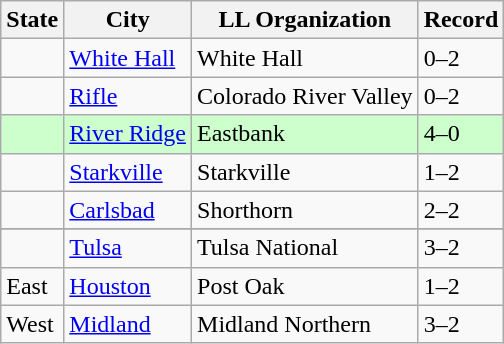<table class="wikitable">
<tr>
<th>State</th>
<th>City</th>
<th>LL Organization</th>
<th>Record</th>
</tr>
<tr>
<td><strong></strong></td>
<td><a href='#'>White Hall</a></td>
<td>White Hall</td>
<td>0–2</td>
</tr>
<tr>
<td><strong></strong></td>
<td><a href='#'>Rifle</a></td>
<td>Colorado River Valley</td>
<td>0–2</td>
</tr>
<tr bgcolor="ccffcc">
<td><strong></strong></td>
<td><a href='#'>River Ridge</a></td>
<td>Eastbank</td>
<td>4–0</td>
</tr>
<tr>
<td><strong></strong></td>
<td><a href='#'>Starkville</a></td>
<td>Starkville</td>
<td>1–2</td>
</tr>
<tr>
<td><strong></strong></td>
<td><a href='#'>Carlsbad</a></td>
<td>Shorthorn</td>
<td>2–2</td>
</tr>
<tr>
</tr>
<tr>
<td><strong></strong></td>
<td><a href='#'>Tulsa</a></td>
<td>Tulsa National</td>
<td>3–2</td>
</tr>
<tr>
<td><strong></strong> East</td>
<td><a href='#'>Houston</a></td>
<td>Post Oak</td>
<td>1–2</td>
</tr>
<tr>
<td><strong></strong> West</td>
<td><a href='#'>Midland</a></td>
<td>Midland Northern</td>
<td>3–2</td>
</tr>
</table>
